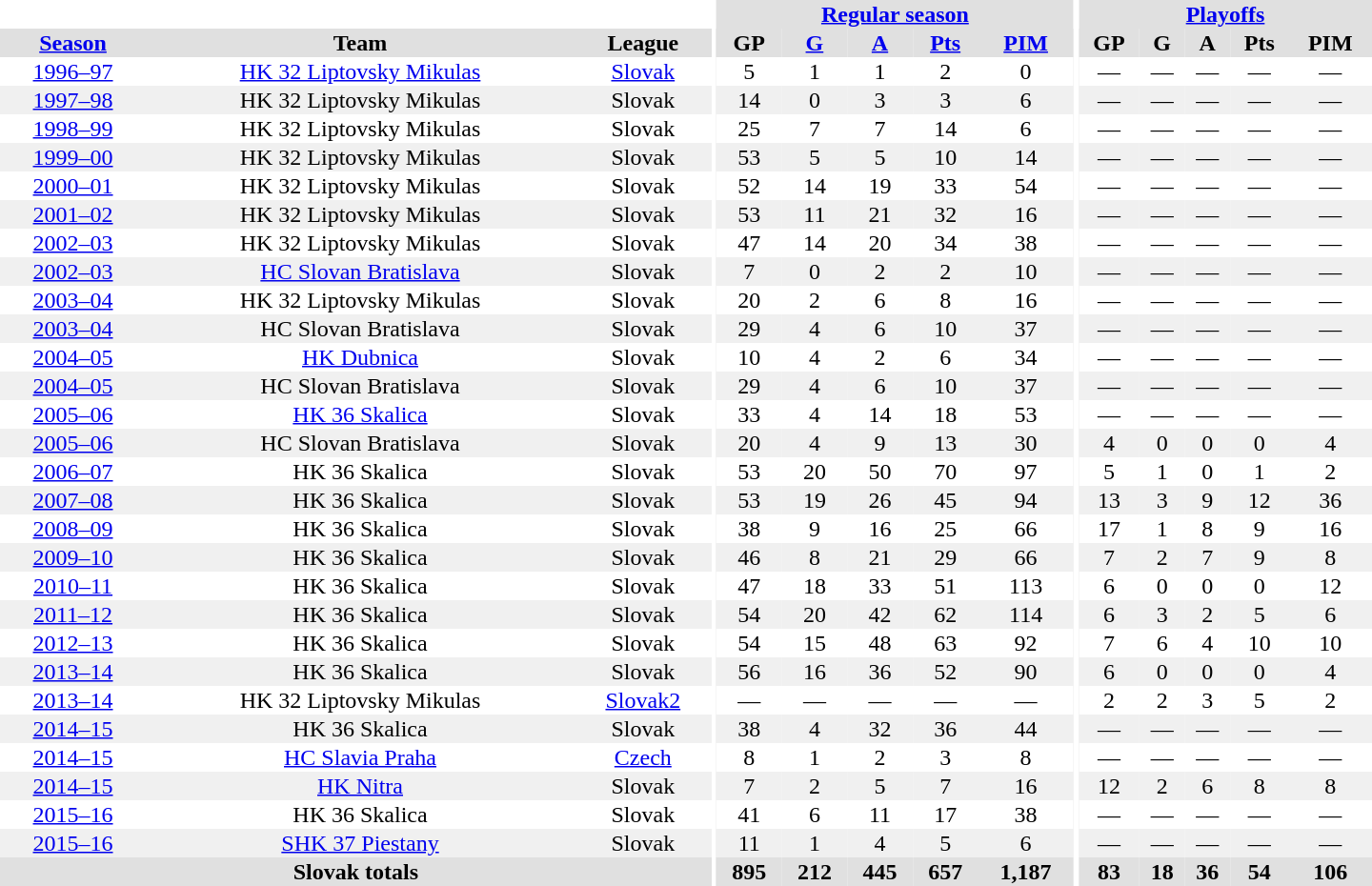<table border="0" cellpadding="1" cellspacing="0" style="text-align:center; width:60em">
<tr bgcolor="#e0e0e0">
<th colspan="3" bgcolor="#ffffff"></th>
<th rowspan="99" bgcolor="#ffffff"></th>
<th colspan="5"><a href='#'>Regular season</a></th>
<th rowspan="99" bgcolor="#ffffff"></th>
<th colspan="5"><a href='#'>Playoffs</a></th>
</tr>
<tr bgcolor="#e0e0e0">
<th><a href='#'>Season</a></th>
<th>Team</th>
<th>League</th>
<th>GP</th>
<th><a href='#'>G</a></th>
<th><a href='#'>A</a></th>
<th><a href='#'>Pts</a></th>
<th><a href='#'>PIM</a></th>
<th>GP</th>
<th>G</th>
<th>A</th>
<th>Pts</th>
<th>PIM</th>
</tr>
<tr>
<td><a href='#'>1996–97</a></td>
<td><a href='#'>HK 32 Liptovsky Mikulas</a></td>
<td><a href='#'>Slovak</a></td>
<td>5</td>
<td>1</td>
<td>1</td>
<td>2</td>
<td>0</td>
<td>—</td>
<td>—</td>
<td>—</td>
<td>—</td>
<td>—</td>
</tr>
<tr bgcolor="#f0f0f0">
<td><a href='#'>1997–98</a></td>
<td>HK 32 Liptovsky Mikulas</td>
<td>Slovak</td>
<td>14</td>
<td>0</td>
<td>3</td>
<td>3</td>
<td>6</td>
<td>—</td>
<td>—</td>
<td>—</td>
<td>—</td>
<td>—</td>
</tr>
<tr>
<td><a href='#'>1998–99</a></td>
<td>HK 32 Liptovsky Mikulas</td>
<td>Slovak</td>
<td>25</td>
<td>7</td>
<td>7</td>
<td>14</td>
<td>6</td>
<td>—</td>
<td>—</td>
<td>—</td>
<td>—</td>
<td>—</td>
</tr>
<tr bgcolor="#f0f0f0">
<td><a href='#'>1999–00</a></td>
<td>HK 32 Liptovsky Mikulas</td>
<td>Slovak</td>
<td>53</td>
<td>5</td>
<td>5</td>
<td>10</td>
<td>14</td>
<td>—</td>
<td>—</td>
<td>—</td>
<td>—</td>
<td>—</td>
</tr>
<tr>
<td><a href='#'>2000–01</a></td>
<td>HK 32 Liptovsky Mikulas</td>
<td>Slovak</td>
<td>52</td>
<td>14</td>
<td>19</td>
<td>33</td>
<td>54</td>
<td>—</td>
<td>—</td>
<td>—</td>
<td>—</td>
<td>—</td>
</tr>
<tr bgcolor="#f0f0f0">
<td><a href='#'>2001–02</a></td>
<td>HK 32 Liptovsky Mikulas</td>
<td>Slovak</td>
<td>53</td>
<td>11</td>
<td>21</td>
<td>32</td>
<td>16</td>
<td>—</td>
<td>—</td>
<td>—</td>
<td>—</td>
<td>—</td>
</tr>
<tr>
<td><a href='#'>2002–03</a></td>
<td>HK 32 Liptovsky Mikulas</td>
<td>Slovak</td>
<td>47</td>
<td>14</td>
<td>20</td>
<td>34</td>
<td>38</td>
<td>—</td>
<td>—</td>
<td>—</td>
<td>—</td>
<td>—</td>
</tr>
<tr bgcolor="#f0f0f0">
<td><a href='#'>2002–03</a></td>
<td><a href='#'>HC Slovan Bratislava</a></td>
<td>Slovak</td>
<td>7</td>
<td>0</td>
<td>2</td>
<td>2</td>
<td>10</td>
<td>—</td>
<td>—</td>
<td>—</td>
<td>—</td>
<td>—</td>
</tr>
<tr>
<td><a href='#'>2003–04</a></td>
<td>HK 32 Liptovsky Mikulas</td>
<td>Slovak</td>
<td>20</td>
<td>2</td>
<td>6</td>
<td>8</td>
<td>16</td>
<td>—</td>
<td>—</td>
<td>—</td>
<td>—</td>
<td>—</td>
</tr>
<tr bgcolor="#f0f0f0">
<td><a href='#'>2003–04</a></td>
<td>HC Slovan Bratislava</td>
<td>Slovak</td>
<td>29</td>
<td>4</td>
<td>6</td>
<td>10</td>
<td>37</td>
<td>—</td>
<td>—</td>
<td>—</td>
<td>—</td>
<td>—</td>
</tr>
<tr>
<td><a href='#'>2004–05</a></td>
<td><a href='#'>HK Dubnica</a></td>
<td>Slovak</td>
<td>10</td>
<td>4</td>
<td>2</td>
<td>6</td>
<td>34</td>
<td>—</td>
<td>—</td>
<td>—</td>
<td>—</td>
<td>—</td>
</tr>
<tr bgcolor="#f0f0f0">
<td><a href='#'>2004–05</a></td>
<td>HC Slovan Bratislava</td>
<td>Slovak</td>
<td>29</td>
<td>4</td>
<td>6</td>
<td>10</td>
<td>37</td>
<td>—</td>
<td>—</td>
<td>—</td>
<td>—</td>
<td>—</td>
</tr>
<tr>
<td><a href='#'>2005–06</a></td>
<td><a href='#'>HK 36 Skalica</a></td>
<td>Slovak</td>
<td>33</td>
<td>4</td>
<td>14</td>
<td>18</td>
<td>53</td>
<td>—</td>
<td>—</td>
<td>—</td>
<td>—</td>
<td>—</td>
</tr>
<tr bgcolor="#f0f0f0">
<td><a href='#'>2005–06</a></td>
<td>HC Slovan Bratislava</td>
<td>Slovak</td>
<td>20</td>
<td>4</td>
<td>9</td>
<td>13</td>
<td>30</td>
<td>4</td>
<td>0</td>
<td>0</td>
<td>0</td>
<td>4</td>
</tr>
<tr>
<td><a href='#'>2006–07</a></td>
<td>HK 36 Skalica</td>
<td>Slovak</td>
<td>53</td>
<td>20</td>
<td>50</td>
<td>70</td>
<td>97</td>
<td>5</td>
<td>1</td>
<td>0</td>
<td>1</td>
<td>2</td>
</tr>
<tr bgcolor="#f0f0f0">
<td><a href='#'>2007–08</a></td>
<td>HK 36 Skalica</td>
<td>Slovak</td>
<td>53</td>
<td>19</td>
<td>26</td>
<td>45</td>
<td>94</td>
<td>13</td>
<td>3</td>
<td>9</td>
<td>12</td>
<td>36</td>
</tr>
<tr>
<td><a href='#'>2008–09</a></td>
<td>HK 36 Skalica</td>
<td>Slovak</td>
<td>38</td>
<td>9</td>
<td>16</td>
<td>25</td>
<td>66</td>
<td>17</td>
<td>1</td>
<td>8</td>
<td>9</td>
<td>16</td>
</tr>
<tr bgcolor="#f0f0f0">
<td><a href='#'>2009–10</a></td>
<td>HK 36 Skalica</td>
<td>Slovak</td>
<td>46</td>
<td>8</td>
<td>21</td>
<td>29</td>
<td>66</td>
<td>7</td>
<td>2</td>
<td>7</td>
<td>9</td>
<td>8</td>
</tr>
<tr>
<td><a href='#'>2010–11</a></td>
<td>HK 36 Skalica</td>
<td>Slovak</td>
<td>47</td>
<td>18</td>
<td>33</td>
<td>51</td>
<td>113</td>
<td>6</td>
<td>0</td>
<td>0</td>
<td>0</td>
<td>12</td>
</tr>
<tr bgcolor="#f0f0f0">
<td><a href='#'>2011–12</a></td>
<td>HK 36 Skalica</td>
<td>Slovak</td>
<td>54</td>
<td>20</td>
<td>42</td>
<td>62</td>
<td>114</td>
<td>6</td>
<td>3</td>
<td>2</td>
<td>5</td>
<td>6</td>
</tr>
<tr>
<td><a href='#'>2012–13</a></td>
<td>HK 36 Skalica</td>
<td>Slovak</td>
<td>54</td>
<td>15</td>
<td>48</td>
<td>63</td>
<td>92</td>
<td>7</td>
<td>6</td>
<td>4</td>
<td>10</td>
<td>10</td>
</tr>
<tr bgcolor="#f0f0f0">
<td><a href='#'>2013–14</a></td>
<td>HK 36 Skalica</td>
<td>Slovak</td>
<td>56</td>
<td>16</td>
<td>36</td>
<td>52</td>
<td>90</td>
<td>6</td>
<td>0</td>
<td>0</td>
<td>0</td>
<td>4</td>
</tr>
<tr>
<td><a href='#'>2013–14</a></td>
<td>HK 32 Liptovsky Mikulas</td>
<td><a href='#'>Slovak2</a></td>
<td>—</td>
<td>—</td>
<td>—</td>
<td>—</td>
<td>—</td>
<td>2</td>
<td>2</td>
<td>3</td>
<td>5</td>
<td>2</td>
</tr>
<tr bgcolor="#f0f0f0">
<td><a href='#'>2014–15</a></td>
<td>HK 36 Skalica</td>
<td>Slovak</td>
<td>38</td>
<td>4</td>
<td>32</td>
<td>36</td>
<td>44</td>
<td>—</td>
<td>—</td>
<td>—</td>
<td>—</td>
<td>—</td>
</tr>
<tr>
<td><a href='#'>2014–15</a></td>
<td><a href='#'>HC Slavia Praha</a></td>
<td><a href='#'>Czech</a></td>
<td>8</td>
<td>1</td>
<td>2</td>
<td>3</td>
<td>8</td>
<td>—</td>
<td>—</td>
<td>—</td>
<td>—</td>
<td>—</td>
</tr>
<tr bgcolor="#f0f0f0">
<td><a href='#'>2014–15</a></td>
<td><a href='#'>HK Nitra</a></td>
<td>Slovak</td>
<td>7</td>
<td>2</td>
<td>5</td>
<td>7</td>
<td>16</td>
<td>12</td>
<td>2</td>
<td>6</td>
<td>8</td>
<td>8</td>
</tr>
<tr>
<td><a href='#'>2015–16</a></td>
<td>HK 36 Skalica</td>
<td>Slovak</td>
<td>41</td>
<td>6</td>
<td>11</td>
<td>17</td>
<td>38</td>
<td>—</td>
<td>—</td>
<td>—</td>
<td>—</td>
<td>—</td>
</tr>
<tr bgcolor="#f0f0f0">
<td><a href='#'>2015–16</a></td>
<td><a href='#'>SHK 37 Piestany</a></td>
<td>Slovak</td>
<td>11</td>
<td>1</td>
<td>4</td>
<td>5</td>
<td>6</td>
<td>—</td>
<td>—</td>
<td>—</td>
<td>—</td>
<td>—</td>
</tr>
<tr>
</tr>
<tr ALIGN="center" bgcolor="#e0e0e0">
<th colspan="3">Slovak totals</th>
<th ALIGN="center">895</th>
<th ALIGN="center">212</th>
<th ALIGN="center">445</th>
<th ALIGN="center">657</th>
<th ALIGN="center">1,187</th>
<th ALIGN="center">83</th>
<th ALIGN="center">18</th>
<th ALIGN="center">36</th>
<th ALIGN="center">54</th>
<th ALIGN="center">106</th>
</tr>
</table>
